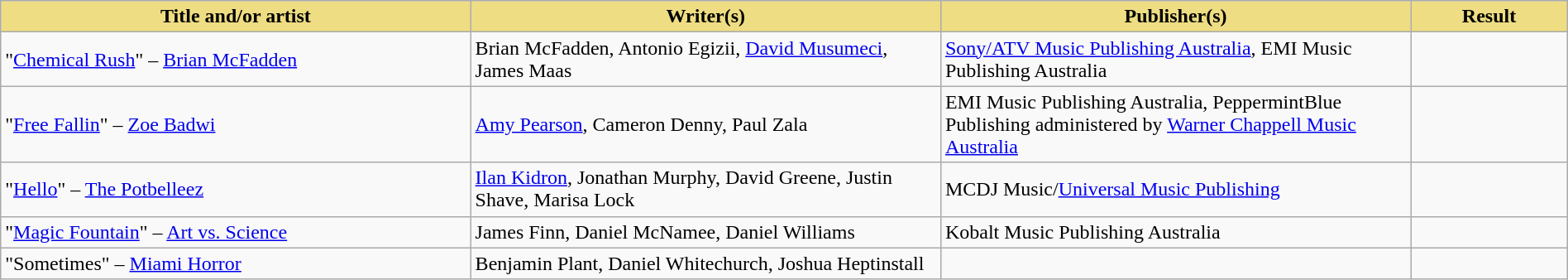<table class="wikitable" width=100%>
<tr>
<th style="width:30%;background:#EEDD82;">Title and/or artist</th>
<th style="width:30%;background:#EEDD82;">Writer(s)</th>
<th style="width:30%;background:#EEDD82;">Publisher(s)</th>
<th style="width:10%;background:#EEDD82;">Result</th>
</tr>
<tr>
<td>"<a href='#'>Chemical Rush</a>" – <a href='#'>Brian McFadden</a></td>
<td>Brian McFadden, Antonio Egizii, <a href='#'>David Musumeci</a>, James Maas</td>
<td><a href='#'>Sony/ATV Music Publishing Australia</a>, EMI Music Publishing Australia</td>
<td></td>
</tr>
<tr>
<td>"<a href='#'>Free Fallin</a>" – <a href='#'>Zoe Badwi</a></td>
<td><a href='#'>Amy Pearson</a>, Cameron Denny, Paul Zala</td>
<td>EMI Music Publishing Australia, PeppermintBlue Publishing administered by <a href='#'>Warner Chappell Music Australia</a></td>
<td></td>
</tr>
<tr>
<td>"<a href='#'>Hello</a>" – <a href='#'>The Potbelleez</a></td>
<td><a href='#'>Ilan Kidron</a>, Jonathan Murphy, David Greene, Justin Shave, Marisa Lock</td>
<td>MCDJ Music/<a href='#'>Universal Music Publishing</a></td>
<td></td>
</tr>
<tr>
<td>"<a href='#'>Magic Fountain</a>" – <a href='#'>Art vs. Science</a></td>
<td>James Finn, Daniel McNamee, Daniel Williams</td>
<td>Kobalt Music Publishing Australia</td>
<td></td>
</tr>
<tr>
<td>"Sometimes" – <a href='#'>Miami Horror</a></td>
<td>Benjamin Plant, Daniel Whitechurch, Joshua Heptinstall</td>
<td></td>
<td></td>
</tr>
</table>
